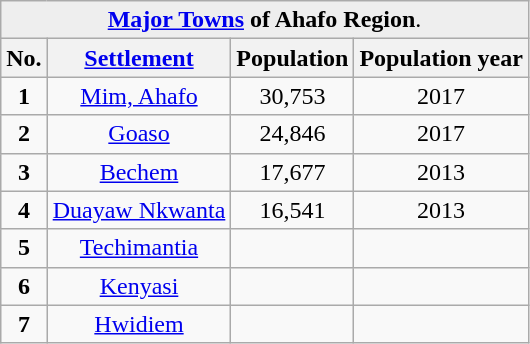<table class="wikitable sortable" style="text-align: centre;">
<tr bgcolor=#EEEEEE>
<td align=center colspan=4><strong><a href='#'>Major Towns</a> of Ahafo Region</strong>.</td>
</tr>
<tr ">
<th class="unsortable">No.</th>
<th class="unsortable"><a href='#'>Settlement</a></th>
<th class="unsortable">Population</th>
<th class="unsortable">Population year</th>
</tr>
<tr>
<td align=center><strong>1</strong></td>
<td align=center><a href='#'>Mim, Ahafo</a></td>
<td align=center>30,753</td>
<td align=center>2017</td>
</tr>
<tr>
<td align=center><strong>2</strong></td>
<td align=center><a href='#'>Goaso</a></td>
<td align=center>24,846</td>
<td align=center>2017</td>
</tr>
<tr>
<td align=center><strong>3</strong></td>
<td align=center><a href='#'>Bechem</a></td>
<td align=center>17,677</td>
<td align=center>2013</td>
</tr>
<tr>
<td align=center><strong>4</strong></td>
<td align=center><a href='#'>Duayaw Nkwanta</a></td>
<td align=center>16,541</td>
<td align=center>2013</td>
</tr>
<tr>
<td align=center><strong>5</strong></td>
<td align=center><a href='#'>Techimantia</a></td>
<td align=center></td>
<td align=center></td>
</tr>
<tr>
<td align=center><strong>6</strong></td>
<td align=center><a href='#'>Kenyasi</a></td>
<td align=center></td>
<td align=center></td>
</tr>
<tr>
<td align=center><strong>7</strong></td>
<td align=center><a href='#'>Hwidiem</a></td>
<td align=center></td>
<td align=center></td>
</tr>
</table>
